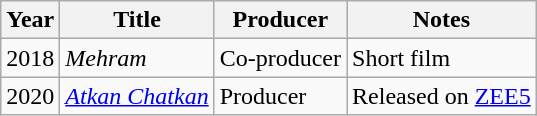<table class="wikitable">
<tr>
<th>Year</th>
<th>Title</th>
<th>Producer</th>
<th>Notes</th>
</tr>
<tr>
<td>2018</td>
<td><em>Mehram</em></td>
<td>Co-producer</td>
<td>Short film</td>
</tr>
<tr>
<td>2020</td>
<td><em><a href='#'>Atkan Chatkan</a></em></td>
<td>Producer</td>
<td>Released on <a href='#'>ZEE5</a></td>
</tr>
</table>
